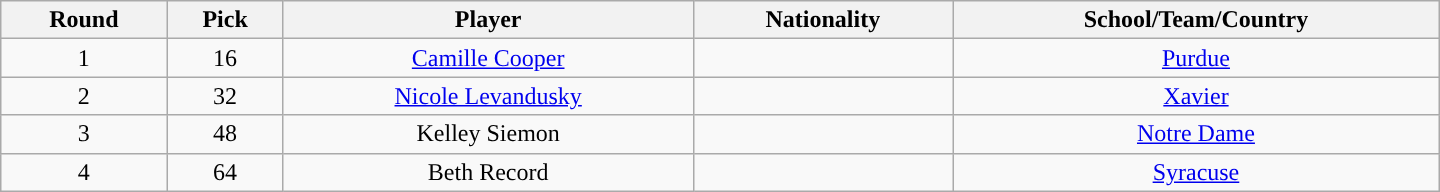<table class="wikitable" style="text-align:center; width:60em">
<tr>
<th>Round</th>
<th>Pick</th>
<th>Player</th>
<th>Nationality</th>
<th>School/Team/Country</th>
</tr>
<tr>
<td>1</td>
<td>16</td>
<td><a href='#'>Camille Cooper</a></td>
<td></td>
<td><a href='#'>Purdue</a></td>
</tr>
<tr>
<td>2</td>
<td>32</td>
<td><a href='#'>Nicole Levandusky</a></td>
<td></td>
<td><a href='#'>Xavier</a></td>
</tr>
<tr>
<td>3</td>
<td>48</td>
<td>Kelley Siemon</td>
<td></td>
<td><a href='#'>Notre Dame</a></td>
</tr>
<tr>
<td>4</td>
<td>64</td>
<td>Beth Record</td>
<td></td>
<td><a href='#'>Syracuse</a></td>
</tr>
</table>
